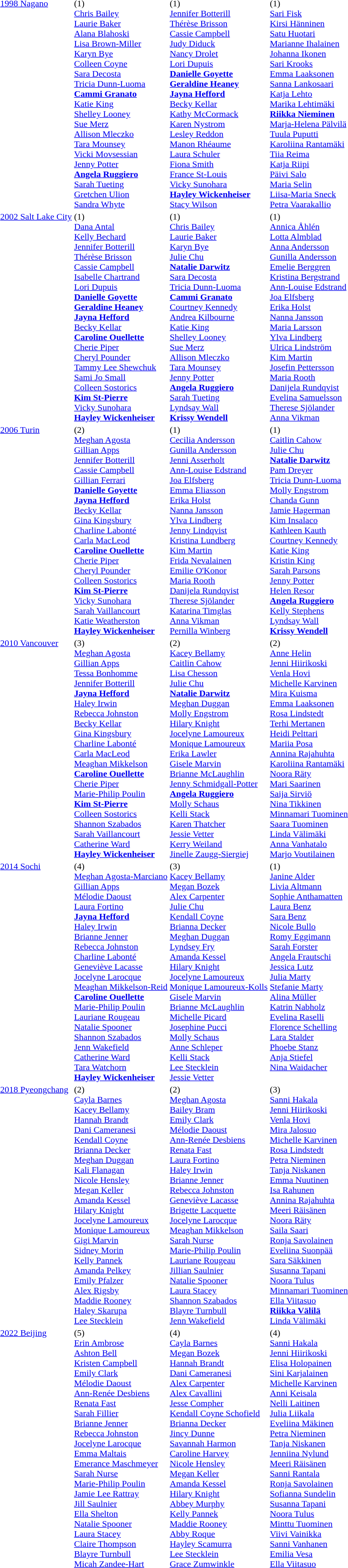<table>
<tr valign="top">
<td><a href='#'>1998 Nagano</a><br></td>
<td> (1)<br><a href='#'>Chris Bailey</a><br><a href='#'>Laurie Baker</a><br><a href='#'>Alana Blahoski</a><br><a href='#'>Lisa Brown-Miller</a><br><a href='#'>Karyn Bye</a><br><a href='#'>Colleen Coyne</a><br><a href='#'>Sara Decosta</a><br><a href='#'>Tricia Dunn-Luoma</a><br><strong><a href='#'>Cammi Granato</a></strong><br><a href='#'>Katie King</a><br><a href='#'>Shelley Looney</a><br><a href='#'>Sue Merz</a><br><a href='#'>Allison Mleczko</a><br><a href='#'>Tara Mounsey</a><br><a href='#'>Vicki Movsessian</a><br><a href='#'>Jenny Potter</a><br><strong><a href='#'>Angela Ruggiero</a></strong><br><a href='#'>Sarah Tueting</a><br><a href='#'>Gretchen Ulion</a><br><a href='#'>Sandra Whyte</a></td>
<td> (1)<br><a href='#'>Jennifer Botterill</a><br><a href='#'>Thérèse Brisson</a><br><a href='#'>Cassie Campbell</a><br><a href='#'>Judy Diduck</a><br><a href='#'>Nancy Drolet</a><br><a href='#'>Lori Dupuis</a><br><strong><a href='#'>Danielle Goyette</a></strong><br><strong><a href='#'>Geraldine Heaney</a></strong><br><strong><a href='#'>Jayna Hefford</a></strong><br><a href='#'>Becky Kellar</a><br><a href='#'>Kathy McCormack</a><br><a href='#'>Karen Nystrom</a><br><a href='#'>Lesley Reddon</a><br><a href='#'>Manon Rhéaume</a><br><a href='#'>Laura Schuler</a><br><a href='#'>Fiona Smith</a><br><a href='#'>France St-Louis</a><br><a href='#'>Vicky Sunohara</a><br><strong><a href='#'>Hayley Wickenheiser</a></strong><br><a href='#'>Stacy Wilson</a></td>
<td> (1)<br><a href='#'>Sari Fisk</a><br><a href='#'>Kirsi Hänninen</a><br><a href='#'>Satu Huotari</a><br><a href='#'>Marianne Ihalainen</a><br><a href='#'>Johanna Ikonen</a><br><a href='#'>Sari Krooks</a><br><a href='#'>Emma Laaksonen</a><br><a href='#'>Sanna Lankosaari</a><br><a href='#'>Katja Lehto</a><br><a href='#'>Marika Lehtimäki</a><br><strong><a href='#'>Riikka Nieminen</a></strong><br><a href='#'>Marja-Helena Pälvilä</a><br><a href='#'>Tuula Puputti</a><br><a href='#'>Karoliina Rantamäki</a><br><a href='#'>Tiia Reima</a><br><a href='#'>Katja Riipi</a><br><a href='#'>Päivi Salo</a><br><a href='#'>Maria Selin</a><br><a href='#'>Liisa-Maria Sneck</a><br><a href='#'>Petra Vaarakallio</a></td>
</tr>
<tr valign="top">
<td><a href='#'>2002 Salt Lake City</a><br></td>
<td> (1)<br><a href='#'>Dana Antal</a><br><a href='#'>Kelly Bechard</a><br><a href='#'>Jennifer Botterill</a><br><a href='#'>Thérèse Brisson</a><br><a href='#'>Cassie Campbell</a><br><a href='#'>Isabelle Chartrand</a><br><a href='#'>Lori Dupuis</a><br><strong><a href='#'>Danielle Goyette</a></strong><br><strong><a href='#'>Geraldine Heaney</a></strong><br><strong><a href='#'>Jayna Hefford</a></strong><br><a href='#'>Becky Kellar</a><br><strong><a href='#'>Caroline Ouellette</a></strong><br><a href='#'>Cherie Piper</a><br><a href='#'>Cheryl Pounder</a><br><a href='#'>Tammy Lee Shewchuk</a><br><a href='#'>Sami Jo Small</a><br><a href='#'>Colleen Sostorics</a><br><strong><a href='#'>Kim St-Pierre</a></strong><br><a href='#'>Vicky Sunohara</a><br><strong><a href='#'>Hayley Wickenheiser</a></strong></td>
<td> (1)<br><a href='#'>Chris Bailey</a><br><a href='#'>Laurie Baker</a><br><a href='#'>Karyn Bye</a><br><a href='#'>Julie Chu</a><br><strong><a href='#'>Natalie Darwitz</a></strong><br><a href='#'>Sara Decosta</a><br><a href='#'>Tricia Dunn-Luoma</a><br><strong><a href='#'>Cammi Granato</a></strong><br><a href='#'>Courtney Kennedy</a><br><a href='#'>Andrea Kilbourne</a><br><a href='#'>Katie King</a><br><a href='#'>Shelley Looney</a><br><a href='#'>Sue Merz</a><br><a href='#'>Allison Mleczko</a><br><a href='#'>Tara Mounsey</a><br><a href='#'>Jenny Potter</a><br><strong><a href='#'>Angela Ruggiero</a></strong><br><a href='#'>Sarah Tueting</a><br><a href='#'>Lyndsay Wall</a><br><strong><a href='#'>Krissy Wendell</a></strong></td>
<td> (1)<br><a href='#'>Annica Åhlén</a><br><a href='#'>Lotta Almblad</a><br><a href='#'>Anna Andersson</a><br><a href='#'>Gunilla Andersson</a><br><a href='#'>Emelie Berggren</a><br><a href='#'>Kristina Bergstrand</a><br><a href='#'>Ann-Louise Edstrand</a><br><a href='#'>Joa Elfsberg</a><br><a href='#'>Erika Holst</a><br><a href='#'>Nanna Jansson</a><br><a href='#'>Maria Larsson</a><br><a href='#'>Ylva Lindberg</a><br><a href='#'>Ulrica Lindström</a><br><a href='#'>Kim Martin</a><br><a href='#'>Josefin Pettersson</a><br><a href='#'>Maria Rooth</a><br><a href='#'>Danijela Rundqvist</a><br><a href='#'>Evelina Samuelsson</a><br><a href='#'>Therese Sjölander</a><br><a href='#'>Anna Vikman</a></td>
</tr>
<tr valign="top">
<td><a href='#'>2006 Turin</a><br></td>
<td valign=top> (2)<br><a href='#'>Meghan Agosta</a><br><a href='#'>Gillian Apps</a><br><a href='#'>Jennifer Botterill</a><br><a href='#'>Cassie Campbell</a><br><a href='#'>Gillian Ferrari</a><br><strong><a href='#'>Danielle Goyette</a></strong><br><strong><a href='#'>Jayna Hefford</a></strong><br><a href='#'>Becky Kellar</a><br><a href='#'>Gina Kingsbury</a><br><a href='#'>Charline Labonté</a><br><a href='#'>Carla MacLeod</a><br><strong><a href='#'>Caroline Ouellette</a></strong><br><a href='#'>Cherie Piper</a><br><a href='#'>Cheryl Pounder</a><br><a href='#'>Colleen Sostorics</a><br><strong><a href='#'>Kim St-Pierre</a></strong><br><a href='#'>Vicky Sunohara</a><br><a href='#'>Sarah Vaillancourt</a><br><a href='#'>Katie Weatherston</a><br><strong><a href='#'>Hayley Wickenheiser</a></strong></td>
<td> (1)<br><a href='#'>Cecilia Andersson</a><br><a href='#'>Gunilla Andersson</a><br><a href='#'>Jenni Asserholt</a><br><a href='#'>Ann-Louise Edstrand</a><br><a href='#'>Joa Elfsberg</a><br><a href='#'>Emma Eliasson</a><br><a href='#'>Erika Holst</a><br><a href='#'>Nanna Jansson</a><br><a href='#'>Ylva Lindberg</a><br><a href='#'>Jenny Lindqvist</a><br><a href='#'>Kristina Lundberg</a><br><a href='#'>Kim Martin</a><br><a href='#'>Frida Nevalainen</a><br><a href='#'>Emilie O'Konor</a><br><a href='#'>Maria Rooth</a><br><a href='#'>Danijela Rundqvist</a><br><a href='#'>Therese Sjölander</a><br><a href='#'>Katarina Timglas</a><br><a href='#'>Anna Vikman</a><br><a href='#'>Pernilla Winberg</a></td>
<td> (1)<br><a href='#'>Caitlin Cahow</a><br><a href='#'>Julie Chu</a><br><strong><a href='#'>Natalie Darwitz</a></strong><br><a href='#'>Pam Dreyer</a><br><a href='#'>Tricia Dunn-Luoma</a><br><a href='#'>Molly Engstrom</a><br><a href='#'>Chanda Gunn</a><br><a href='#'>Jamie Hagerman</a><br><a href='#'>Kim Insalaco</a><br><a href='#'>Kathleen Kauth</a><br><a href='#'>Courtney Kennedy</a><br><a href='#'>Katie King</a><br><a href='#'>Kristin King</a><br><a href='#'>Sarah Parsons</a><br><a href='#'>Jenny Potter</a><br><a href='#'>Helen Resor</a><br><strong><a href='#'>Angela Ruggiero</a></strong><br><a href='#'>Kelly Stephens</a><br><a href='#'>Lyndsay Wall</a><br><strong><a href='#'>Krissy Wendell</a></strong></td>
</tr>
<tr valign="top">
<td><a href='#'>2010 Vancouver</a><br></td>
<td> (3)<br><a href='#'>Meghan Agosta</a><br><a href='#'>Gillian Apps</a><br><a href='#'>Tessa Bonhomme</a><br><a href='#'>Jennifer Botterill</a><br><strong><a href='#'>Jayna Hefford</a></strong><br><a href='#'>Haley Irwin</a><br><a href='#'>Rebecca Johnston</a><br><a href='#'>Becky Kellar</a><br><a href='#'>Gina Kingsbury</a><br><a href='#'>Charline Labonté</a><br><a href='#'>Carla MacLeod</a><br><a href='#'>Meaghan Mikkelson</a><br><strong><a href='#'>Caroline Ouellette</a></strong><br><a href='#'>Cherie Piper</a><br><a href='#'>Marie-Philip Poulin</a><br><strong><a href='#'>Kim St-Pierre</a></strong><br><a href='#'>Colleen Sostorics</a><br><a href='#'>Shannon Szabados</a><br><a href='#'>Sarah Vaillancourt</a><br><a href='#'>Catherine Ward</a><br><strong><a href='#'>Hayley Wickenheiser</a></strong></td>
<td> (2)<br><a href='#'>Kacey Bellamy</a><br><a href='#'>Caitlin Cahow</a><br><a href='#'>Lisa Chesson</a><br><a href='#'>Julie Chu</a><br><strong><a href='#'>Natalie Darwitz</a></strong><br><a href='#'>Meghan Duggan</a><br><a href='#'>Molly Engstrom</a><br><a href='#'>Hilary Knight</a><br><a href='#'>Jocelyne Lamoureux</a><br><a href='#'>Monique Lamoureux</a><br><a href='#'>Erika Lawler</a><br><a href='#'>Gisele Marvin</a><br><a href='#'>Brianne McLaughlin</a><br><a href='#'>Jenny Schmidgall-Potter</a><br><strong><a href='#'>Angela Ruggiero</a></strong><br><a href='#'>Molly Schaus</a><br><a href='#'>Kelli Stack</a><br><a href='#'>Karen Thatcher</a><br><a href='#'>Jessie Vetter</a><br><a href='#'>Kerry Weiland</a><br><a href='#'>Jinelle Zaugg-Siergiej</a></td>
<td> (2)<br><a href='#'>Anne Helin</a><br><a href='#'>Jenni Hiirikoski</a><br><a href='#'>Venla Hovi</a><br><a href='#'>Michelle Karvinen</a><br><a href='#'>Mira Kuisma</a><br><a href='#'>Emma Laaksonen</a><br><a href='#'>Rosa Lindstedt</a><br><a href='#'>Terhi Mertanen</a><br><a href='#'>Heidi Pelttari</a><br><a href='#'>Mariia Posa</a><br><a href='#'>Annina Rajahuhta</a><br><a href='#'>Karoliina Rantamäki</a><br><a href='#'>Noora Räty</a><br><a href='#'>Mari Saarinen</a><br><a href='#'>Saija Sirviö</a><br><a href='#'>Nina Tikkinen</a><br><a href='#'>Minnamari Tuominen</a><br><a href='#'>Saara Tuominen</a><br><a href='#'>Linda Välimäki</a><br><a href='#'>Anna Vanhatalo</a><br><a href='#'>Marjo Voutilainen</a></td>
</tr>
<tr valign="top">
<td><a href='#'>2014 Sochi</a><br></td>
<td> (4)<br><a href='#'>Meghan Agosta-Marciano</a><br><a href='#'>Gillian Apps</a><br><a href='#'>Mélodie Daoust</a><br><a href='#'>Laura Fortino</a><br><strong><a href='#'>Jayna Hefford</a></strong><br><a href='#'>Haley Irwin</a><br><a href='#'>Brianne Jenner</a><br><a href='#'>Rebecca Johnston</a><br><a href='#'>Charline Labonté</a><br><a href='#'>Geneviève Lacasse</a><br><a href='#'>Jocelyne Larocque</a><br><a href='#'>Meaghan Mikkelson-Reid</a><br><strong><a href='#'>Caroline Ouellette</a></strong><br><a href='#'>Marie-Philip Poulin</a><br><a href='#'>Lauriane Rougeau</a><br><a href='#'>Natalie Spooner</a><br><a href='#'>Shannon Szabados</a><br><a href='#'>Jenn Wakefield</a><br><a href='#'>Catherine Ward</a><br><a href='#'>Tara Watchorn</a><br><strong><a href='#'>Hayley Wickenheiser</a></strong></td>
<td> (3)<br><a href='#'>Kacey Bellamy</a><br><a href='#'>Megan Bozek</a><br><a href='#'>Alex Carpenter</a><br><a href='#'>Julie Chu</a><br><a href='#'>Kendall Coyne</a><br><a href='#'>Brianna Decker</a><br><a href='#'>Meghan Duggan</a><br><a href='#'>Lyndsey Fry</a><br><a href='#'>Amanda Kessel</a><br><a href='#'>Hilary Knight</a><br><a href='#'>Jocelyne Lamoureux</a><br><a href='#'>Monique Lamoureux-Kolls</a><br><a href='#'>Gisele Marvin</a><br><a href='#'>Brianne McLaughlin</a><br><a href='#'>Michelle Picard</a><br><a href='#'>Josephine Pucci</a><br><a href='#'>Molly Schaus</a><br><a href='#'>Anne Schleper</a><br><a href='#'>Kelli Stack</a><br><a href='#'>Lee Stecklein</a><br><a href='#'>Jessie Vetter</a></td>
<td> (1)<br><a href='#'>Janine Alder</a><br><a href='#'>Livia Altmann</a><br><a href='#'>Sophie Anthamatten</a><br><a href='#'>Laura Benz</a><br><a href='#'>Sara Benz</a><br><a href='#'>Nicole Bullo</a><br><a href='#'>Romy Eggimann</a><br><a href='#'>Sarah Forster</a><br><a href='#'>Angela Frautschi</a><br><a href='#'>Jessica Lutz</a><br><a href='#'>Julia Marty</a><br><a href='#'>Stefanie Marty</a><br><a href='#'>Alina Müller</a><br><a href='#'>Katrin Nabholz</a><br><a href='#'>Evelina Raselli</a><br><a href='#'>Florence Schelling</a><br><a href='#'>Lara Stalder</a><br><a href='#'>Phoebe Stanz</a><br><a href='#'>Anja Stiefel</a><br><a href='#'>Nina Waidacher</a><br> </td>
</tr>
<tr valign="top">
<td><a href='#'>2018 Pyeongchang</a><br></td>
<td> (2)<br><a href='#'>Cayla Barnes</a><br><a href='#'>Kacey Bellamy</a><br><a href='#'>Hannah Brandt</a><br><a href='#'>Dani Cameranesi</a><br><a href='#'>Kendall Coyne</a><br><a href='#'>Brianna Decker</a><br><a href='#'>Meghan Duggan</a><br><a href='#'>Kali Flanagan</a><br><a href='#'>Nicole Hensley</a><br><a href='#'>Megan Keller</a><br><a href='#'>Amanda Kessel</a><br><a href='#'>Hilary Knight</a><br><a href='#'>Jocelyne Lamoureux</a><br><a href='#'>Monique Lamoureux</a><br><a href='#'>Gigi Marvin</a><br><a href='#'>Sidney Morin</a><br><a href='#'>Kelly Pannek</a><br><a href='#'>Amanda Pelkey</a><br><a href='#'>Emily Pfalzer</a><br><a href='#'>Alex Rigsby</a><br><a href='#'>Maddie Rooney</a><br><a href='#'>Haley Skarupa</a><br><a href='#'>Lee Stecklein</a></td>
<td> (2)<br><a href='#'>Meghan Agosta</a><br><a href='#'>Bailey Bram</a><br><a href='#'>Emily Clark</a><br><a href='#'>Mélodie Daoust</a><br><a href='#'>Ann-Renée Desbiens</a><br><a href='#'>Renata Fast</a><br><a href='#'>Laura Fortino</a><br><a href='#'>Haley Irwin</a><br><a href='#'>Brianne Jenner</a><br><a href='#'>Rebecca Johnston</a><br><a href='#'>Geneviève Lacasse</a><br><a href='#'>Brigette Lacquette</a><br><a href='#'>Jocelyne Larocque</a><br><a href='#'>Meaghan Mikkelson</a><br><a href='#'>Sarah Nurse</a><br><a href='#'>Marie-Philip Poulin</a><br><a href='#'>Lauriane Rougeau</a><br><a href='#'>Jillian Saulnier</a><br><a href='#'>Natalie Spooner</a><br><a href='#'>Laura Stacey</a><br><a href='#'>Shannon Szabados</a><br><a href='#'>Blayre Turnbull</a><br><a href='#'>Jenn Wakefield</a></td>
<td> (3)<br><a href='#'>Sanni Hakala</a><br><a href='#'>Jenni Hiirikoski</a><br><a href='#'>Venla Hovi</a><br><a href='#'>Mira Jalosuo</a><br><a href='#'>Michelle Karvinen</a><br><a href='#'>Rosa Lindstedt</a><br><a href='#'>Petra Nieminen</a><br><a href='#'>Tanja Niskanen</a><br><a href='#'>Emma Nuutinen</a><br><a href='#'>Isa Rahunen</a><br><a href='#'>Annina Rajahuhta</a><br><a href='#'>Meeri Räisänen</a><br><a href='#'>Noora Räty</a><br><a href='#'>Saila Saari</a><br><a href='#'>Ronja Savolainen</a><br><a href='#'>Eveliina Suonpää</a><br><a href='#'>Sara Säkkinen</a><br><a href='#'>Susanna Tapani</a><br><a href='#'>Noora Tulus</a><br><a href='#'>Minnamari Tuominen</a><br><a href='#'>Ella Viitasuo</a><br><strong><a href='#'>Riikka Välilä</a></strong><br><a href='#'>Linda Välimäki</a></td>
</tr>
<tr valign="top">
<td><a href='#'>2022 Beijing</a> <br></td>
<td> (5)<br><a href='#'>Erin Ambrose</a><br><a href='#'>Ashton Bell</a><br><a href='#'>Kristen Campbell</a><br><a href='#'>Emily Clark</a><br><a href='#'>Mélodie Daoust</a><br><a href='#'>Ann-Renée Desbiens</a><br><a href='#'>Renata Fast</a><br><a href='#'>Sarah Fillier</a><br><a href='#'>Brianne Jenner</a><br><a href='#'>Rebecca Johnston</a><br><a href='#'>Jocelyne Larocque</a><br><a href='#'>Emma Maltais</a><br><a href='#'>Emerance Maschmeyer</a><br><a href='#'>Sarah Nurse</a><br><a href='#'>Marie-Philip Poulin</a><br><a href='#'>Jamie Lee Rattray</a><br><a href='#'>Jill Saulnier</a><br><a href='#'>Ella Shelton</a><br><a href='#'>Natalie Spooner</a><br><a href='#'>Laura Stacey</a><br><a href='#'>Claire Thompson</a><br><a href='#'>Blayre Turnbull</a><br><a href='#'>Micah Zandee-Hart</a></td>
<td> (4)<br><a href='#'>Cayla Barnes</a><br><a href='#'>Megan Bozek</a><br><a href='#'>Hannah Brandt</a><br><a href='#'>Dani Cameranesi</a><br><a href='#'>Alex Carpenter</a><br><a href='#'>Alex Cavallini</a><br><a href='#'>Jesse Compher</a><br><a href='#'>Kendall Coyne Schofield</a><br><a href='#'>Brianna Decker</a><br><a href='#'>Jincy Dunne</a><br><a href='#'>Savannah Harmon</a><br><a href='#'>Caroline Harvey</a><br><a href='#'>Nicole Hensley</a><br><a href='#'>Megan Keller</a><br><a href='#'>Amanda Kessel</a><br><a href='#'>Hilary Knight</a><br><a href='#'>Abbey Murphy</a><br><a href='#'>Kelly Pannek</a><br><a href='#'>Maddie Rooney</a><br><a href='#'>Abby Roque</a><br><a href='#'>Hayley Scamurra</a><br><a href='#'>Lee Stecklein</a><br><a href='#'>Grace Zumwinkle</a></td>
<td> (4)<br><a href='#'>Sanni Hakala</a><br><a href='#'>Jenni Hiirikoski</a><br><a href='#'>Elisa Holopainen</a><br><a href='#'>Sini Karjalainen</a><br><a href='#'>Michelle Karvinen</a><br><a href='#'>Anni Keisala</a><br><a href='#'>Nelli Laitinen</a><br><a href='#'>Julia Liikala</a><br><a href='#'>Eveliina Mäkinen</a><br><a href='#'>Petra Nieminen</a><br><a href='#'>Tanja Niskanen</a><br><a href='#'>Jenniina Nylund</a><br><a href='#'>Meeri Räisänen</a><br><a href='#'>Sanni Rantala</a><br><a href='#'>Ronja Savolainen</a><br><a href='#'>Sofianna Sundelin</a><br><a href='#'>Susanna Tapani</a><br><a href='#'>Noora Tulus</a><br><a href='#'>Minttu Tuominen</a><br><a href='#'>Viivi Vainikka</a><br><a href='#'>Sanni Vanhanen</a><br><a href='#'>Emilia Vesa</a><br><a href='#'>Ella Viitasuo</a></td>
</tr>
</table>
